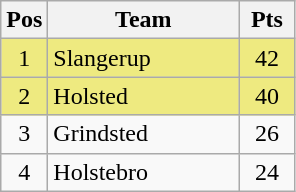<table class="wikitable" style="font-size: 100%">
<tr>
<th width=20>Pos</th>
<th width=120>Team</th>
<th width=30>Pts</th>
</tr>
<tr align=center style="background:#EEEA80;">
<td>1</td>
<td align="left">Slangerup</td>
<td>42</td>
</tr>
<tr align=center style="background:#EEEA80;">
<td>2</td>
<td align="left">Holsted</td>
<td>40</td>
</tr>
<tr align=center>
<td>3</td>
<td align="left">Grindsted</td>
<td>26</td>
</tr>
<tr align=center>
<td>4</td>
<td align="left">Holstebro</td>
<td>24</td>
</tr>
</table>
